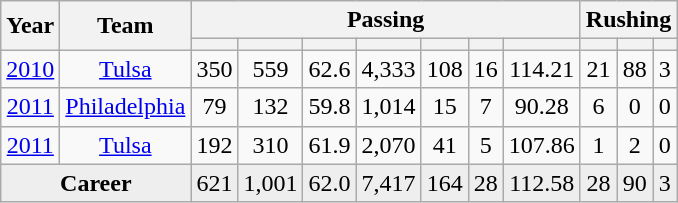<table class="wikitable sortable" style="text-align:center">
<tr>
<th rowspan=2>Year</th>
<th rowspan=2>Team</th>
<th colspan=7>Passing</th>
<th colspan=3>Rushing</th>
</tr>
<tr>
<th></th>
<th></th>
<th></th>
<th></th>
<th></th>
<th></th>
<th></th>
<th></th>
<th></th>
<th></th>
</tr>
<tr>
<td><a href='#'>2010</a></td>
<td><a href='#'>Tulsa</a></td>
<td>350</td>
<td>559</td>
<td>62.6</td>
<td>4,333</td>
<td>108</td>
<td>16</td>
<td>114.21</td>
<td>21</td>
<td>88</td>
<td>3</td>
</tr>
<tr>
<td><a href='#'>2011</a></td>
<td><a href='#'>Philadelphia</a></td>
<td>79</td>
<td>132</td>
<td>59.8</td>
<td>1,014</td>
<td>15</td>
<td>7</td>
<td>90.28</td>
<td>6</td>
<td>0</td>
<td>0</td>
</tr>
<tr>
<td><a href='#'>2011</a></td>
<td><a href='#'>Tulsa</a></td>
<td>192</td>
<td>310</td>
<td>61.9</td>
<td>2,070</td>
<td>41</td>
<td>5</td>
<td>107.86</td>
<td>1</td>
<td>2</td>
<td>0</td>
</tr>
<tr class="sortbottom" style="background:#eee;">
<td colspan=2><strong>Career</strong></td>
<td>621</td>
<td>1,001</td>
<td>62.0</td>
<td>7,417</td>
<td>164</td>
<td>28</td>
<td>112.58</td>
<td>28</td>
<td>90</td>
<td>3</td>
</tr>
</table>
